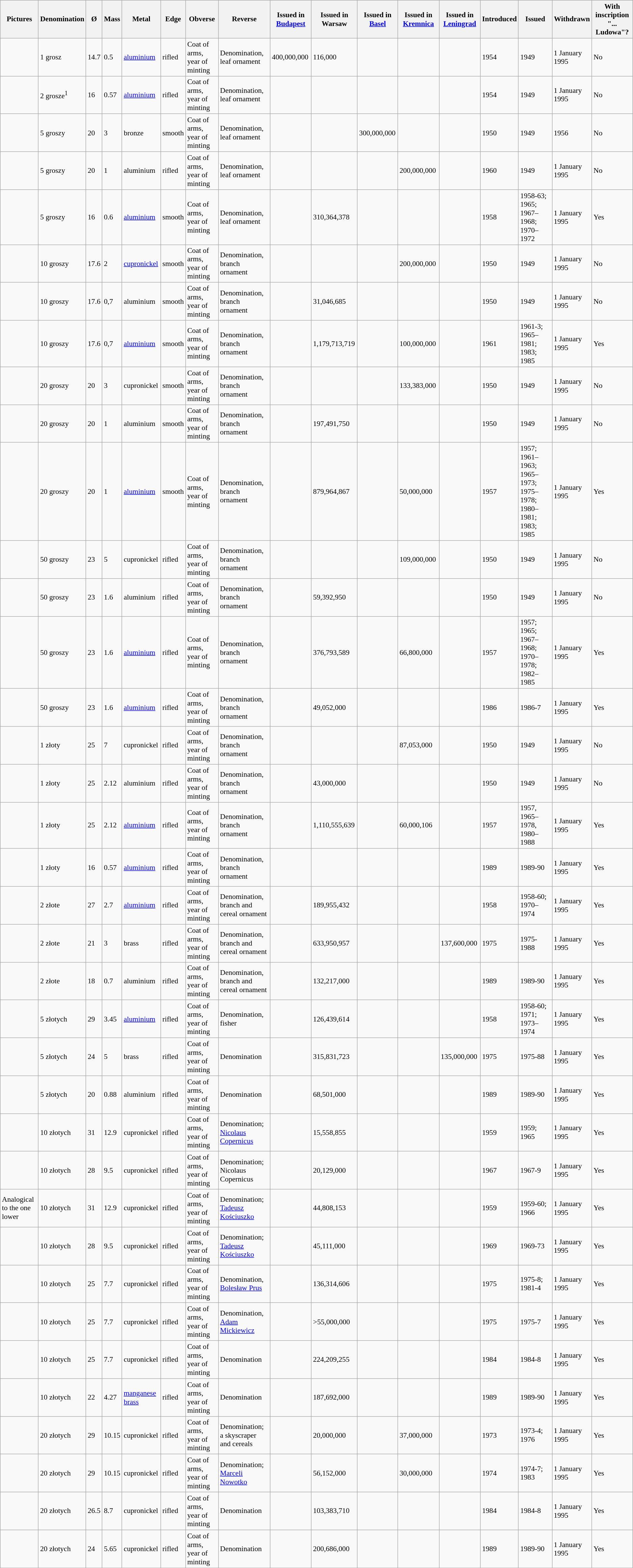<table class="wikitable sortable" style="font-size: 90%">
<tr>
<th>Pictures</th>
<th>Denomination</th>
<th>Ø</th>
<th>Mass</th>
<th>Metal</th>
<th>Edge</th>
<th>Obverse</th>
<th>Reverse</th>
<th>Issued in <a href='#'>Budapest</a></th>
<th>Issued in Warsaw</th>
<th>Issued in <a href='#'>Basel</a></th>
<th>Issued in <a href='#'>Kremnica</a></th>
<th>Issued in <a href='#'>Leningrad</a></th>
<th>Introduced</th>
<th>Issued</th>
<th>Withdrawn</th>
<th>With inscription "... Ludowa"?</th>
</tr>
<tr>
<td></td>
<td>1 grosz</td>
<td>14.7</td>
<td>0.5</td>
<td><a href='#'>aluminium</a></td>
<td>rifled</td>
<td>Coat of arms, year of minting</td>
<td>Denomination, leaf ornament</td>
<td>400,000,000</td>
<td>116,000</td>
<td></td>
<td></td>
<td></td>
<td>1954</td>
<td>1949</td>
<td>1 January 1995</td>
<td>No</td>
</tr>
<tr>
<td></td>
<td>2 grosze<sup>1</sup></td>
<td>16</td>
<td>0.57</td>
<td><a href='#'>aluminium</a></td>
<td>rifled</td>
<td>Coat of arms, year of minting</td>
<td>Denomination, leaf ornament</td>
<td></td>
<td></td>
<td></td>
<td></td>
<td></td>
<td>1954</td>
<td>1949</td>
<td>1 January 1995</td>
<td>No</td>
</tr>
<tr>
<td></td>
<td>5 groszy</td>
<td>20</td>
<td>3</td>
<td>bronze</td>
<td>smooth</td>
<td>Coat of arms, year of minting</td>
<td>Denomination, leaf ornament</td>
<td></td>
<td></td>
<td>300,000,000</td>
<td></td>
<td></td>
<td>1950</td>
<td>1949</td>
<td>1956</td>
<td>No</td>
</tr>
<tr>
<td></td>
<td>5 groszy</td>
<td>20</td>
<td>1</td>
<td>aluminium</td>
<td>rifled</td>
<td>Coat of arms, year of minting</td>
<td>Denomination, leaf ornament</td>
<td></td>
<td></td>
<td></td>
<td>200,000,000</td>
<td></td>
<td>1960</td>
<td>1949</td>
<td>1 January 1995</td>
<td>No</td>
</tr>
<tr>
<td></td>
<td>5 groszy</td>
<td>16</td>
<td>0.6</td>
<td><a href='#'>aluminium</a></td>
<td>smooth</td>
<td>Coat of arms, year of minting</td>
<td>Denomination, leaf ornament</td>
<td></td>
<td>310,364,378</td>
<td></td>
<td></td>
<td></td>
<td>1958</td>
<td>1958-63; 1965; 1967–1968; 1970–1972</td>
<td>1 January 1995</td>
<td>Yes</td>
</tr>
<tr>
<td></td>
<td>10 groszy</td>
<td>17.6</td>
<td>2</td>
<td><a href='#'>cupronickel</a></td>
<td>smooth</td>
<td>Coat of arms, year of minting</td>
<td>Denomination, branch ornament</td>
<td></td>
<td></td>
<td></td>
<td>200,000,000</td>
<td></td>
<td>1950</td>
<td>1949</td>
<td>1 January 1995</td>
<td>No</td>
</tr>
<tr>
<td></td>
<td>10 groszy</td>
<td>17.6</td>
<td>0,7</td>
<td>aluminium</td>
<td>smooth</td>
<td>Coat of arms, year of minting</td>
<td>Denomination, branch ornament</td>
<td></td>
<td>31,046,685</td>
<td></td>
<td></td>
<td></td>
<td>1950</td>
<td>1949</td>
<td>1 January 1995</td>
<td>No</td>
</tr>
<tr>
<td></td>
<td>10 groszy</td>
<td>17.6</td>
<td>0,7</td>
<td><a href='#'>aluminium</a></td>
<td>smooth</td>
<td>Coat of arms, year of minting</td>
<td>Denomination, branch ornament</td>
<td></td>
<td>1,179,713,719</td>
<td></td>
<td>100,000,000</td>
<td></td>
<td>1961</td>
<td>1961-3; 1965–1981; 1983; 1985</td>
<td>1 January 1995</td>
<td>Yes</td>
</tr>
<tr>
<td></td>
<td>20 groszy</td>
<td>20</td>
<td>3</td>
<td>cupronickel</td>
<td>smooth</td>
<td>Coat of arms, year of minting</td>
<td>Denomination, branch ornament</td>
<td></td>
<td></td>
<td></td>
<td>133,383,000</td>
<td></td>
<td>1950</td>
<td>1949</td>
<td>1 January 1995</td>
<td>No</td>
</tr>
<tr>
<td></td>
<td>20 groszy</td>
<td>20</td>
<td>1</td>
<td>aluminium</td>
<td>smooth</td>
<td>Coat of arms, year of minting</td>
<td>Denomination, branch ornament</td>
<td></td>
<td>197,491,750</td>
<td></td>
<td></td>
<td></td>
<td>1950</td>
<td>1949</td>
<td>1 January 1995</td>
<td>No</td>
</tr>
<tr>
<td></td>
<td>20 groszy</td>
<td>20</td>
<td>1</td>
<td><a href='#'>aluminium</a></td>
<td>smooth</td>
<td>Coat of arms, year of minting</td>
<td>Denomination, branch ornament</td>
<td></td>
<td>879,964,867</td>
<td></td>
<td>50,000,000</td>
<td></td>
<td>1957</td>
<td>1957; 1961–1963; 1965–1973; 1975–1978; 1980–1981; 1983; 1985</td>
<td>1 January 1995</td>
<td>Yes</td>
</tr>
<tr>
<td></td>
<td>50 groszy</td>
<td>23</td>
<td>5</td>
<td>cupronickel</td>
<td>rifled</td>
<td>Coat of arms, year of minting</td>
<td>Denomination, branch ornament</td>
<td></td>
<td></td>
<td></td>
<td>109,000,000</td>
<td></td>
<td>1950</td>
<td>1949</td>
<td>1 January 1995</td>
<td>No</td>
</tr>
<tr>
<td></td>
<td>50 groszy</td>
<td>23</td>
<td>1.6</td>
<td>aluminium</td>
<td>rifled</td>
<td>Coat of arms, year of minting</td>
<td>Denomination, branch ornament</td>
<td></td>
<td>59,392,950</td>
<td></td>
<td></td>
<td></td>
<td>1950</td>
<td>1949</td>
<td>1 January 1995</td>
<td>No</td>
</tr>
<tr>
<td></td>
<td>50 groszy</td>
<td>23</td>
<td>1.6</td>
<td><a href='#'>aluminium</a></td>
<td>rifled</td>
<td>Coat of arms, year of minting</td>
<td>Denomination, branch ornament</td>
<td></td>
<td>376,793,589</td>
<td></td>
<td>66,800,000</td>
<td></td>
<td>1957</td>
<td>1957; 1965; 1967–1968; 1970–1978; 1982–1985</td>
<td>1 January 1995</td>
<td>Yes</td>
</tr>
<tr>
<td></td>
<td>50 groszy</td>
<td>23</td>
<td>1.6</td>
<td><a href='#'>aluminium</a></td>
<td>rifled</td>
<td>Coat of arms, year of minting</td>
<td>Denomination, branch ornament</td>
<td></td>
<td>49,052,000</td>
<td></td>
<td></td>
<td></td>
<td>1986</td>
<td>1986-7</td>
<td>1 January 1995</td>
<td>Yes</td>
</tr>
<tr>
<td></td>
<td>1 złoty</td>
<td>25</td>
<td>7</td>
<td>cupronickel</td>
<td>rifled</td>
<td>Coat of arms, year of minting</td>
<td>Denomination, branch ornament</td>
<td></td>
<td></td>
<td></td>
<td>87,053,000</td>
<td></td>
<td>1950</td>
<td>1949</td>
<td>1 January 1995</td>
<td>No</td>
</tr>
<tr>
<td></td>
<td>1 złoty</td>
<td>25</td>
<td>2.12</td>
<td>aluminium</td>
<td>rifled</td>
<td>Coat of arms, year of minting</td>
<td>Denomination, branch ornament</td>
<td></td>
<td>43,000,000</td>
<td></td>
<td></td>
<td></td>
<td>1950</td>
<td>1949</td>
<td>1 January 1995</td>
<td>No</td>
</tr>
<tr>
<td></td>
<td>1 złoty</td>
<td>25</td>
<td>2.12</td>
<td><a href='#'>aluminium</a></td>
<td>rifled</td>
<td>Coat of arms, year of minting</td>
<td>Denomination, branch ornament</td>
<td></td>
<td>1,110,555,639</td>
<td></td>
<td>60,000,106</td>
<td></td>
<td>1957</td>
<td>1957, 1965–1978, 1980–1988</td>
<td>1 January 1995</td>
<td>Yes</td>
</tr>
<tr>
<td></td>
<td>1 złoty</td>
<td>16</td>
<td>0.57</td>
<td><a href='#'>aluminium</a></td>
<td>rifled</td>
<td>Coat of arms, year of minting</td>
<td>Denomination, branch ornament</td>
<td></td>
<td></td>
<td></td>
<td></td>
<td></td>
<td>1989</td>
<td>1989-90</td>
<td>1 January 1995</td>
<td>Yes</td>
</tr>
<tr>
<td></td>
<td>2 złote</td>
<td>27</td>
<td>2.7</td>
<td><a href='#'>aluminium</a></td>
<td>rifled</td>
<td>Coat of arms, year of minting</td>
<td>Denomination, branch and cereal ornament</td>
<td></td>
<td>189,955,432</td>
<td></td>
<td></td>
<td></td>
<td>1958</td>
<td>1958-60; 1970–1974</td>
<td>1 January 1995</td>
<td>Yes</td>
</tr>
<tr>
<td></td>
<td>2 złote</td>
<td>21</td>
<td>3</td>
<td>brass</td>
<td>rifled</td>
<td>Coat of arms, year of minting</td>
<td>Denomination, branch and cereal ornament</td>
<td></td>
<td>633,950,957</td>
<td></td>
<td></td>
<td>137,600,000</td>
<td>1975</td>
<td>1975-1988</td>
<td>1 January 1995</td>
<td>Yes</td>
</tr>
<tr>
<td></td>
<td>2 złote</td>
<td>18</td>
<td>0.7</td>
<td>aluminium</td>
<td>rifled</td>
<td>Coat of arms, year of minting</td>
<td>Denomination, branch and cereal ornament</td>
<td></td>
<td>132,217,000</td>
<td></td>
<td></td>
<td></td>
<td>1989</td>
<td>1989-90</td>
<td>1 January 1995</td>
<td>Yes</td>
</tr>
<tr>
<td></td>
<td>5 złotych</td>
<td>29</td>
<td>3.45</td>
<td><a href='#'>aluminium</a></td>
<td>rifled</td>
<td>Coat of arms, year of minting</td>
<td>Denomination, fisher</td>
<td></td>
<td>126,439,614</td>
<td></td>
<td></td>
<td></td>
<td>1958</td>
<td>1958-60; 1971; 1973–1974</td>
<td>1 January 1995</td>
<td>Yes</td>
</tr>
<tr>
<td></td>
<td>5 złotych</td>
<td>24</td>
<td>5</td>
<td>brass</td>
<td>rifled</td>
<td>Coat of arms, year of minting</td>
<td>Denomination</td>
<td></td>
<td>315,831,723</td>
<td></td>
<td></td>
<td>135,000,000</td>
<td>1975</td>
<td>1975-88</td>
<td>1 January 1995</td>
<td>Yes</td>
</tr>
<tr>
<td></td>
<td>5 złotych</td>
<td>20</td>
<td>0.88</td>
<td>aluminium</td>
<td>rifled</td>
<td>Coat of arms, year of minting</td>
<td>Denomination</td>
<td></td>
<td>68,501,000</td>
<td></td>
<td></td>
<td></td>
<td>1989</td>
<td>1989-90</td>
<td>1 January 1995</td>
<td>Yes</td>
</tr>
<tr>
<td></td>
<td>10 złotych</td>
<td>31</td>
<td>12.9</td>
<td>cupronickel</td>
<td>rifled</td>
<td>Coat of arms, year of minting</td>
<td>Denomination; <a href='#'>Nicolaus Copernicus</a></td>
<td></td>
<td>15,558,855</td>
<td></td>
<td></td>
<td></td>
<td>1959</td>
<td>1959; 1965</td>
<td>1 January 1995</td>
<td>Yes</td>
</tr>
<tr>
<td></td>
<td>10 złotych</td>
<td>28</td>
<td>9.5</td>
<td>cupronickel</td>
<td>rifled</td>
<td>Coat of arms, year of minting</td>
<td>Denomination; Nicolaus Copernicus</td>
<td></td>
<td>20,129,000</td>
<td></td>
<td></td>
<td></td>
<td>1967</td>
<td>1967-9</td>
<td>1 January 1995</td>
<td>Yes</td>
</tr>
<tr>
<td>Analogical to the one lower</td>
<td>10 złotych</td>
<td>31</td>
<td>12.9</td>
<td>cupronickel</td>
<td>rifled</td>
<td>Coat of arms, year of minting</td>
<td>Denomination; <a href='#'>Tadeusz Kościuszko</a></td>
<td></td>
<td>44,808,153</td>
<td></td>
<td></td>
<td></td>
<td>1959</td>
<td>1959-60; 1966</td>
<td>1 January 1995</td>
<td>Yes</td>
</tr>
<tr>
<td></td>
<td>10 złotych</td>
<td>28</td>
<td>9.5</td>
<td>cupronickel</td>
<td>rifled</td>
<td>Coat of arms, year of minting</td>
<td>Denomination; <a href='#'>Tadeusz Kościuszko</a></td>
<td></td>
<td>45,111,000</td>
<td></td>
<td></td>
<td></td>
<td>1969</td>
<td>1969-73</td>
<td>1 January 1995</td>
<td>Yes</td>
</tr>
<tr>
<td></td>
<td>10 złotych</td>
<td>25</td>
<td>7.7</td>
<td>cupronickel</td>
<td>rifled</td>
<td>Coat of arms, year of minting</td>
<td>Denomination, <a href='#'>Bolesław Prus</a></td>
<td></td>
<td>136,314,606</td>
<td></td>
<td></td>
<td></td>
<td>1975</td>
<td>1975-8;<br>1981-4</td>
<td>1 January 1995</td>
<td>Yes</td>
</tr>
<tr>
<td></td>
<td>10 złotych</td>
<td>25</td>
<td>7.7</td>
<td>cupronickel</td>
<td>rifled</td>
<td>Coat of arms, year of minting</td>
<td>Denomination,<br><a href='#'>Adam Mickiewicz</a></td>
<td></td>
<td>>55,000,000</td>
<td></td>
<td></td>
<td></td>
<td>1975</td>
<td>1975-7</td>
<td>1 January 1995</td>
<td>Yes</td>
</tr>
<tr>
<td></td>
<td>10 złotych</td>
<td>25</td>
<td>7.7</td>
<td>cupronickel</td>
<td>rifled</td>
<td>Coat of arms, year of minting</td>
<td>Denomination</td>
<td></td>
<td>224,209,255</td>
<td></td>
<td></td>
<td></td>
<td>1984</td>
<td>1984-8</td>
<td>1 January 1995</td>
<td>Yes</td>
</tr>
<tr>
<td></td>
<td>10 złotych</td>
<td>22</td>
<td>4.27</td>
<td><a href='#'>manganese brass</a></td>
<td>rifled</td>
<td>Coat of arms, year of minting</td>
<td>Denomination</td>
<td></td>
<td>187,692,000</td>
<td></td>
<td></td>
<td></td>
<td>1989</td>
<td>1989-90</td>
<td>1 January 1995</td>
<td>Yes</td>
</tr>
<tr>
<td></td>
<td>20 złotych</td>
<td>29</td>
<td>10.15</td>
<td>cupronickel</td>
<td>rifled</td>
<td>Coat of arms, year of minting</td>
<td>Denomination; a skyscraper and cereals</td>
<td></td>
<td>20,000,000</td>
<td></td>
<td>37,000,000</td>
<td></td>
<td>1973</td>
<td>1973-4; 1976</td>
<td>1 January 1995</td>
<td>Yes</td>
</tr>
<tr>
<td></td>
<td>20 złotych</td>
<td>29</td>
<td>10.15</td>
<td>cupronickel</td>
<td>rifled</td>
<td>Coat of arms, year of minting</td>
<td>Denomination; <a href='#'>Marceli Nowotko</a></td>
<td></td>
<td>56,152,000</td>
<td></td>
<td>30,000,000</td>
<td></td>
<td>1974</td>
<td>1974-7; 1983</td>
<td>1 January 1995</td>
<td>Yes</td>
</tr>
<tr>
<td></td>
<td>20 złotych</td>
<td>26.5</td>
<td>8.7</td>
<td>cupronickel</td>
<td>rifled</td>
<td>Coat of arms, year of minting</td>
<td>Denomination</td>
<td></td>
<td>103,383,710</td>
<td></td>
<td></td>
<td></td>
<td>1984</td>
<td>1984-8</td>
<td>1 January 1995</td>
<td>Yes</td>
</tr>
<tr>
<td></td>
<td>20 złotych</td>
<td>24</td>
<td>5.65</td>
<td>cupronickel</td>
<td>rifled</td>
<td>Coat of arms, year of minting</td>
<td>Denomination</td>
<td></td>
<td>200,686,000</td>
<td></td>
<td></td>
<td></td>
<td>1989</td>
<td>1989-90</td>
<td>1 January 1995</td>
<td>Yes</td>
</tr>
</table>
